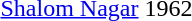<table>
<tr>
<td><a href='#'>Shalom Nagar</a></td>
<td>1962</td>
</tr>
<tr>
</tr>
</table>
